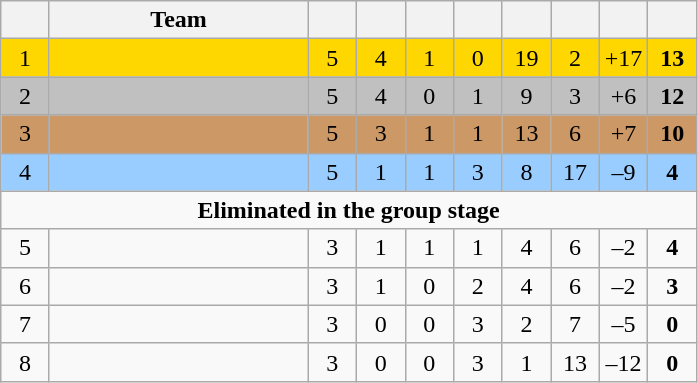<table class="wikitable" style="text-align: center;">
<tr>
<th width=25></th>
<th width=165>Team</th>
<th width=25></th>
<th width=25></th>
<th width=25></th>
<th width=25></th>
<th width=25></th>
<th width=25></th>
<th width=25></th>
<th width=25></th>
</tr>
<tr style="background:gold;">
<td>1</td>
<td style="text-align:left;"></td>
<td>5</td>
<td>4</td>
<td>1</td>
<td>0</td>
<td>19</td>
<td>2</td>
<td>+17</td>
<td><strong>13</strong></td>
</tr>
<tr style="background:silver;">
<td>2</td>
<td style="text-align:left;"></td>
<td>5</td>
<td>4</td>
<td>0</td>
<td>1</td>
<td>9</td>
<td>3</td>
<td>+6</td>
<td><strong>12</strong></td>
</tr>
<tr style="background:#cc9966;">
<td>3</td>
<td style="text-align:left;"></td>
<td>5</td>
<td>3</td>
<td>1</td>
<td>1</td>
<td>13</td>
<td>6</td>
<td>+7</td>
<td><strong>10</strong></td>
</tr>
<tr style="background:#9acdff;">
<td>4</td>
<td style="text-align:left;"></td>
<td>5</td>
<td>1</td>
<td>1</td>
<td>3</td>
<td>8</td>
<td>17</td>
<td>–9</td>
<td><strong>4</strong></td>
</tr>
<tr>
<td colspan=10><strong>Eliminated in the group stage</strong></td>
</tr>
<tr align=center>
<td>5</td>
<td style="text-align:left;"></td>
<td>3</td>
<td>1</td>
<td>1</td>
<td>1</td>
<td>4</td>
<td>6</td>
<td>–2</td>
<td><strong>4</strong></td>
</tr>
<tr align=center>
<td>6</td>
<td style="text-align:left;"></td>
<td>3</td>
<td>1</td>
<td>0</td>
<td>2</td>
<td>4</td>
<td>6</td>
<td>–2</td>
<td><strong>3</strong></td>
</tr>
<tr align=center>
<td>7</td>
<td style="text-align:left;"></td>
<td>3</td>
<td>0</td>
<td>0</td>
<td>3</td>
<td>2</td>
<td>7</td>
<td>–5</td>
<td><strong>0</strong></td>
</tr>
<tr align=center>
<td>8</td>
<td style="text-align:left;"></td>
<td>3</td>
<td>0</td>
<td>0</td>
<td>3</td>
<td>1</td>
<td>13</td>
<td>–12</td>
<td><strong>0</strong></td>
</tr>
</table>
